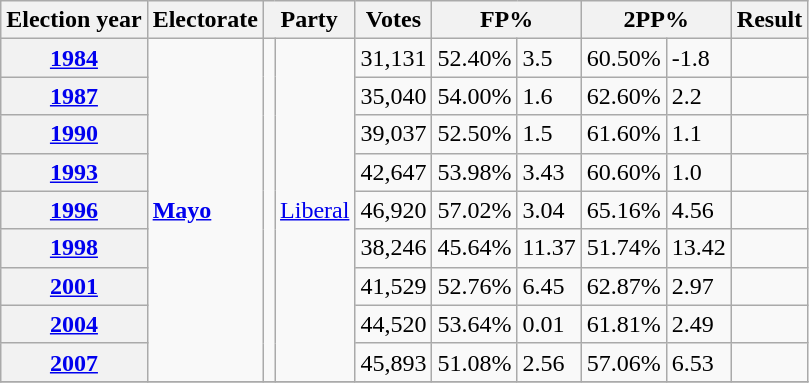<table class=wikitable>
<tr>
<th>Election year</th>
<th>Electorate</th>
<th colspan ="2">Party</th>
<th>Votes</th>
<th colspan ="2">FP%</th>
<th colspan ="2">2PP%</th>
<th>Result</th>
</tr>
<tr>
<th><a href='#'>1984</a></th>
<td rowspan ="9"><a href='#'><strong>Mayo</strong></a></td>
<td rowspan ="9" ></td>
<td rowspan ="9"><a href='#'>Liberal</a></td>
<td>31,131</td>
<td>52.40%</td>
<td> 3.5</td>
<td>60.50%</td>
<td> -1.8</td>
<td></td>
</tr>
<tr>
<th><a href='#'>1987</a></th>
<td>35,040</td>
<td>54.00%</td>
<td> 1.6</td>
<td>62.60%</td>
<td> 2.2</td>
<td></td>
</tr>
<tr>
<th><a href='#'>1990</a></th>
<td>39,037</td>
<td>52.50%</td>
<td> 1.5</td>
<td>61.60%</td>
<td> 1.1</td>
<td></td>
</tr>
<tr>
<th><a href='#'>1993</a></th>
<td>42,647</td>
<td>53.98%</td>
<td> 3.43</td>
<td>60.60%</td>
<td> 1.0</td>
<td></td>
</tr>
<tr>
<th><a href='#'>1996</a></th>
<td>46,920</td>
<td>57.02%</td>
<td> 3.04</td>
<td>65.16%</td>
<td> 4.56</td>
<td></td>
</tr>
<tr>
<th><a href='#'>1998</a></th>
<td>38,246</td>
<td>45.64%</td>
<td> 11.37</td>
<td>51.74%</td>
<td> 13.42</td>
<td></td>
</tr>
<tr>
<th><a href='#'>2001</a></th>
<td>41,529</td>
<td>52.76%</td>
<td> 6.45</td>
<td>62.87%</td>
<td> 2.97</td>
<td></td>
</tr>
<tr>
<th><a href='#'>2004</a></th>
<td>44,520</td>
<td>53.64%</td>
<td> 0.01</td>
<td>61.81%</td>
<td> 2.49</td>
<td></td>
</tr>
<tr>
<th><a href='#'>2007</a></th>
<td>45,893</td>
<td>51.08%</td>
<td> 2.56</td>
<td>57.06%</td>
<td> 6.53</td>
<td></td>
</tr>
<tr>
</tr>
</table>
